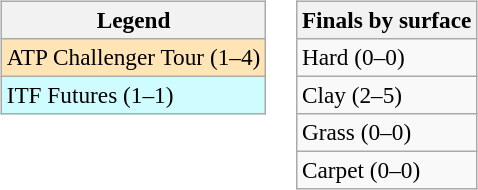<table>
<tr valign=top>
<td><br><table class=wikitable style=font-size:97%>
<tr>
<th>Legend</th>
</tr>
<tr bgcolor=moccasin>
<td>ATP Challenger Tour (1–4)</td>
</tr>
<tr bgcolor=cffcff>
<td>ITF Futures (1–1)</td>
</tr>
</table>
</td>
<td><br><table class=wikitable style=font-size:97%>
<tr>
<th>Finals by surface</th>
</tr>
<tr>
<td>Hard (0–0)</td>
</tr>
<tr>
<td>Clay (2–5)</td>
</tr>
<tr>
<td>Grass (0–0)</td>
</tr>
<tr>
<td>Carpet (0–0)</td>
</tr>
</table>
</td>
</tr>
</table>
